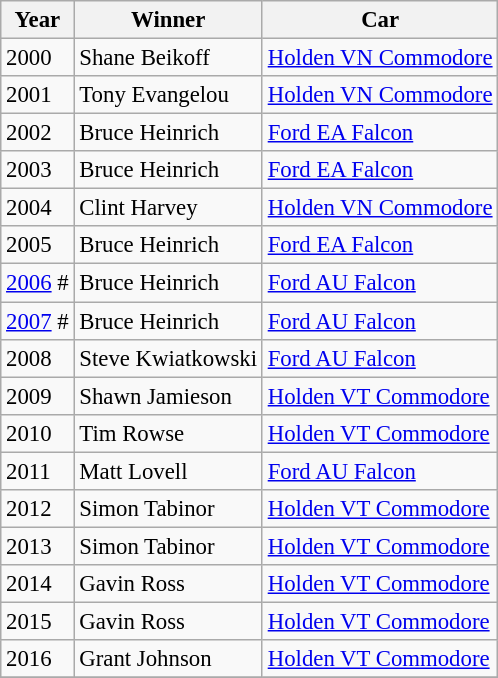<table class="wikitable" style="font-size: 95%">
<tr>
<th>Year</th>
<th>Winner</th>
<th>Car</th>
</tr>
<tr>
<td>2000</td>
<td>Shane Beikoff</td>
<td><a href='#'>Holden VN Commodore</a></td>
</tr>
<tr>
<td>2001</td>
<td>Tony Evangelou</td>
<td><a href='#'>Holden VN Commodore</a></td>
</tr>
<tr>
<td>2002</td>
<td>Bruce Heinrich</td>
<td><a href='#'>Ford EA Falcon</a></td>
</tr>
<tr>
<td>2003</td>
<td>Bruce Heinrich</td>
<td><a href='#'>Ford EA Falcon</a></td>
</tr>
<tr>
<td>2004</td>
<td>Clint Harvey</td>
<td><a href='#'>Holden VN Commodore</a></td>
</tr>
<tr>
<td>2005</td>
<td>Bruce Heinrich</td>
<td><a href='#'>Ford EA Falcon</a></td>
</tr>
<tr>
<td><a href='#'>2006</a> #</td>
<td>Bruce Heinrich</td>
<td><a href='#'>Ford AU Falcon</a></td>
</tr>
<tr>
<td><a href='#'>2007</a> #</td>
<td>Bruce Heinrich</td>
<td><a href='#'>Ford AU Falcon</a></td>
</tr>
<tr>
<td>2008</td>
<td>Steve Kwiatkowski</td>
<td><a href='#'>Ford AU Falcon</a></td>
</tr>
<tr>
<td>2009</td>
<td>Shawn Jamieson</td>
<td><a href='#'>Holden VT Commodore</a></td>
</tr>
<tr>
<td>2010</td>
<td>Tim Rowse</td>
<td><a href='#'>Holden VT Commodore</a></td>
</tr>
<tr>
<td>2011</td>
<td>Matt Lovell</td>
<td><a href='#'>Ford AU Falcon</a></td>
</tr>
<tr>
<td>2012</td>
<td>Simon Tabinor</td>
<td><a href='#'>Holden VT Commodore</a></td>
</tr>
<tr>
<td>2013</td>
<td>Simon Tabinor</td>
<td><a href='#'>Holden VT Commodore</a></td>
</tr>
<tr>
<td>2014</td>
<td>Gavin Ross</td>
<td><a href='#'>Holden VT Commodore</a></td>
</tr>
<tr>
<td>2015</td>
<td>Gavin Ross</td>
<td><a href='#'>Holden VT Commodore</a></td>
</tr>
<tr>
<td>2016</td>
<td>Grant Johnson</td>
<td><a href='#'>Holden VT Commodore</a></td>
</tr>
<tr>
</tr>
</table>
